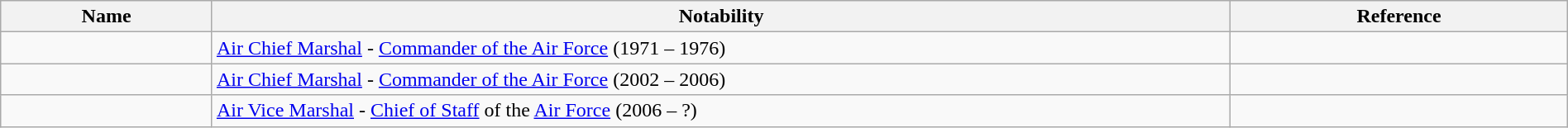<table class="wikitable sortable" style="width:100%">
<tr>
<th style="width:*;">Name</th>
<th style="width:65%;" class="unsortable">Notability</th>
<th style="width:*;" class="unsortable">Reference</th>
</tr>
<tr>
<td></td>
<td><a href='#'>Air Chief Marshal</a> - <a href='#'>Commander of the Air Force</a> (1971 – 1976)</td>
<td style="text-align:center;"></td>
</tr>
<tr>
<td></td>
<td><a href='#'>Air Chief Marshal</a> - <a href='#'>Commander of the Air Force</a>  (2002 – 2006)</td>
<td style="text-align:center;"></td>
</tr>
<tr>
<td></td>
<td><a href='#'>Air Vice Marshal</a> - <a href='#'>Chief of Staff</a> of the <a href='#'>Air Force</a> (2006 – ?)</td>
<td style="text-align:center;"></td>
</tr>
</table>
